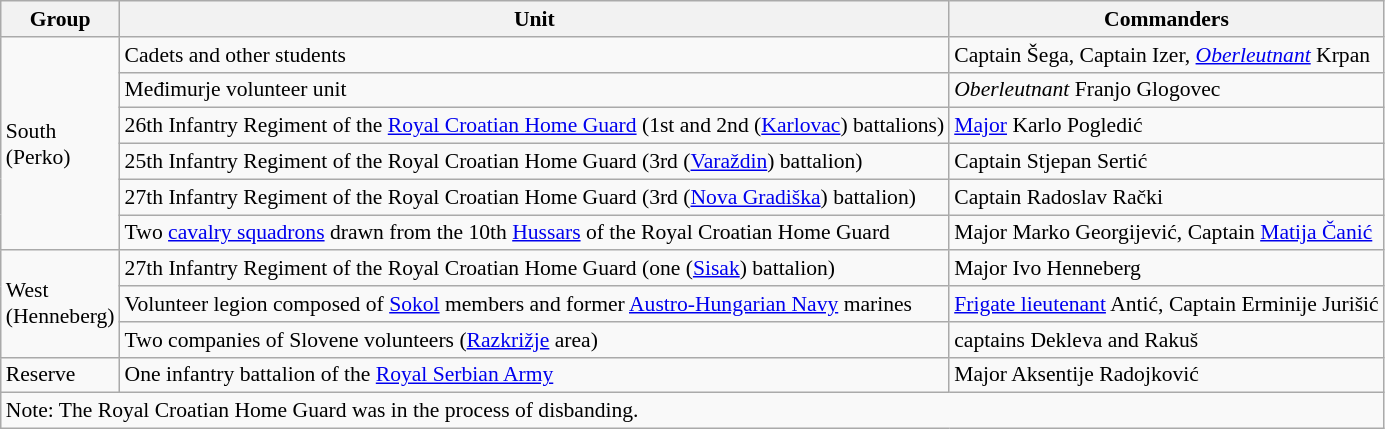<table class="plainrowheaders wikitable" style="cellspacing=2px; text-align:left; font-size:90%;">
<tr style="font-size:100%; text-align:right;">
<th>Group</th>
<th>Unit</th>
<th>Commanders</th>
</tr>
<tr>
<td rowspan=6 style=text-align:left>South<br>(Perko)</td>
<td>Cadets and other students</td>
<td>Captain Šega, Captain Izer, <em><a href='#'>Oberleutnant</a></em> Krpan</td>
</tr>
<tr>
<td>Međimurje volunteer unit</td>
<td><em>Oberleutnant</em> Franjo Glogovec</td>
</tr>
<tr>
<td>26th Infantry Regiment of the <a href='#'>Royal Croatian Home Guard</a> (1st and 2nd (<a href='#'>Karlovac</a>) battalions)</td>
<td><a href='#'>Major</a> Karlo Pogledić</td>
</tr>
<tr>
<td>25th Infantry Regiment of the Royal Croatian Home Guard (3rd (<a href='#'>Varaždin</a>) battalion)</td>
<td>Captain Stjepan Sertić</td>
</tr>
<tr>
<td>27th Infantry Regiment of the Royal Croatian Home Guard (3rd (<a href='#'>Nova Gradiška</a>) battalion)</td>
<td>Captain Radoslav Rački</td>
</tr>
<tr>
<td>Two <a href='#'>cavalry squadrons</a> drawn from the 10th <a href='#'>Hussars</a> of the Royal Croatian Home Guard</td>
<td>Major Marko Georgijević, Captain <a href='#'>Matija Čanić</a></td>
</tr>
<tr>
<td rowspan= 3 style=text-align:left>West<br>(Henneberg)</td>
<td>27th Infantry Regiment of the Royal Croatian Home Guard (one (<a href='#'>Sisak</a>) battalion)</td>
<td>Major Ivo Henneberg</td>
</tr>
<tr>
<td>Volunteer legion composed of <a href='#'>Sokol</a> members and former <a href='#'>Austro-Hungarian Navy</a> marines</td>
<td><a href='#'>Frigate lieutenant</a> Antić, Captain Erminije Jurišić</td>
</tr>
<tr>
<td>Two companies of Slovene volunteers (<a href='#'>Razkrižje</a> area)</td>
<td>captains Dekleva and Rakuš</td>
</tr>
<tr>
<td>Reserve</td>
<td>One infantry battalion of the <a href='#'>Royal Serbian Army</a></td>
<td>Major Aksentije Radojković</td>
</tr>
<tr>
<td colspan=3>Note: The Royal Croatian Home Guard was in the process of disbanding.</td>
</tr>
</table>
